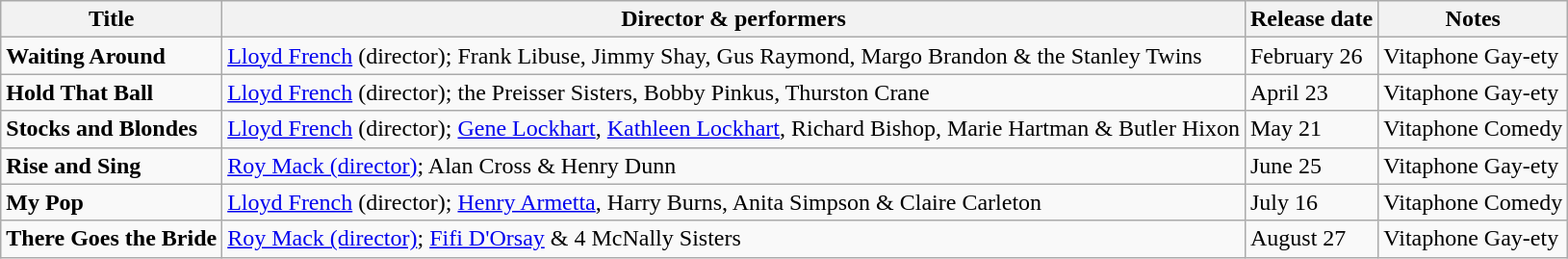<table class="wikitable sortable" border="1">
<tr>
<th>Title</th>
<th>Director & performers</th>
<th>Release date</th>
<th>Notes</th>
</tr>
<tr>
<td><strong>Waiting Around</strong></td>
<td><a href='#'>Lloyd French</a> (director); Frank Libuse, Jimmy Shay, Gus Raymond, Margo Brandon & the Stanley Twins</td>
<td>February 26</td>
<td>Vitaphone Gay-ety</td>
</tr>
<tr>
<td><strong>Hold That Ball</strong></td>
<td><a href='#'>Lloyd French</a> (director); the Preisser Sisters, Bobby Pinkus, Thurston Crane</td>
<td>April 23</td>
<td>Vitaphone Gay-ety</td>
</tr>
<tr>
<td><strong>Stocks and Blondes</strong></td>
<td><a href='#'>Lloyd French</a> (director); <a href='#'>Gene Lockhart</a>, <a href='#'>Kathleen Lockhart</a>, Richard Bishop, Marie Hartman & Butler Hixon</td>
<td>May 21</td>
<td>Vitaphone Comedy</td>
</tr>
<tr>
<td><strong>Rise and Sing</strong></td>
<td><a href='#'>Roy Mack (director)</a>; Alan Cross & Henry Dunn</td>
<td>June 25</td>
<td>Vitaphone Gay-ety</td>
</tr>
<tr>
<td><strong>My Pop</strong></td>
<td><a href='#'>Lloyd French</a> (director); <a href='#'>Henry Armetta</a>, Harry Burns, Anita Simpson & Claire Carleton</td>
<td>July 16</td>
<td>Vitaphone Comedy</td>
</tr>
<tr>
<td><strong>There Goes the Bride</strong></td>
<td><a href='#'>Roy Mack (director)</a>; <a href='#'>Fifi D'Orsay</a> & 4 McNally Sisters</td>
<td>August 27</td>
<td>Vitaphone Gay-ety</td>
</tr>
</table>
